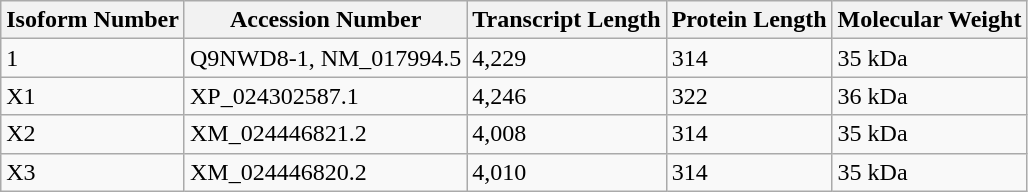<table class="wikitable">
<tr>
<th>Isoform Number</th>
<th>Accession Number</th>
<th>Transcript Length</th>
<th>Protein Length</th>
<th>Molecular Weight</th>
</tr>
<tr>
<td>1</td>
<td>Q9NWD8-1, NM_017994.5</td>
<td>4,229</td>
<td>314</td>
<td>35 kDa</td>
</tr>
<tr>
<td>X1</td>
<td>XP_024302587.1</td>
<td>4,246</td>
<td>322</td>
<td>36 kDa</td>
</tr>
<tr>
<td>X2</td>
<td>XM_024446821.2</td>
<td>4,008</td>
<td>314</td>
<td>35 kDa</td>
</tr>
<tr>
<td>X3</td>
<td>XM_024446820.2</td>
<td>4,010</td>
<td>314</td>
<td>35 kDa</td>
</tr>
</table>
